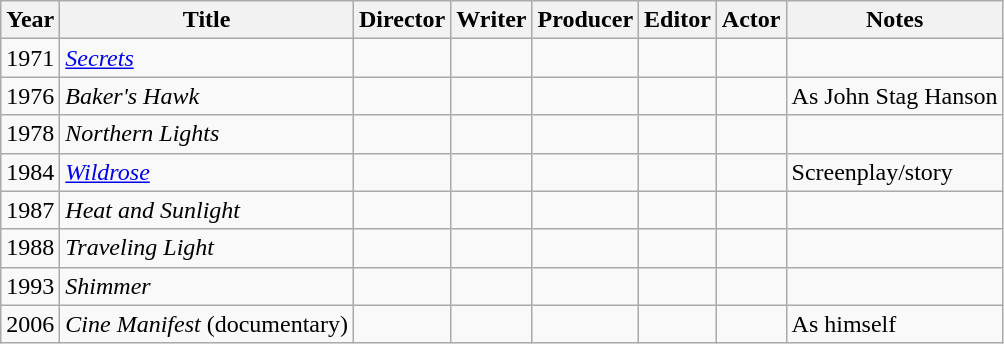<table class="wikitable plainrowheaders sortable">
<tr>
<th>Year</th>
<th>Title</th>
<th scope="col">Director</th>
<th scope="col">Writer</th>
<th scope="col">Producer</th>
<th scope="col">Editor</th>
<th scope="col">Actor</th>
<th scope="col" class="unsortable">Notes</th>
</tr>
<tr>
<td>1971</td>
<td><em><a href='#'>Secrets</a></em></td>
<td></td>
<td></td>
<td></td>
<td></td>
<td></td>
<td></td>
</tr>
<tr>
<td>1976</td>
<td><em>Baker's Hawk</em></td>
<td></td>
<td></td>
<td></td>
<td></td>
<td></td>
<td>As John Stag Hanson</td>
</tr>
<tr>
<td>1978</td>
<td><em>Northern Lights</em></td>
<td></td>
<td></td>
<td></td>
<td></td>
<td></td>
<td></td>
</tr>
<tr>
<td>1984</td>
<td><em><a href='#'>Wildrose</a></em></td>
<td></td>
<td></td>
<td></td>
<td></td>
<td></td>
<td>Screenplay/story</td>
</tr>
<tr>
<td>1987</td>
<td><em>Heat and Sunlight</em></td>
<td></td>
<td></td>
<td></td>
<td></td>
<td></td>
<td></td>
</tr>
<tr>
<td>1988</td>
<td><em>Traveling Light</em></td>
<td></td>
<td></td>
<td></td>
<td></td>
<td></td>
<td></td>
</tr>
<tr>
<td>1993</td>
<td><em>Shimmer</em></td>
<td></td>
<td></td>
<td></td>
<td></td>
<td></td>
<td></td>
</tr>
<tr>
<td>2006</td>
<td><em>Cine Manifest</em> (documentary)</td>
<td></td>
<td></td>
<td></td>
<td></td>
<td></td>
<td>As himself</td>
</tr>
</table>
